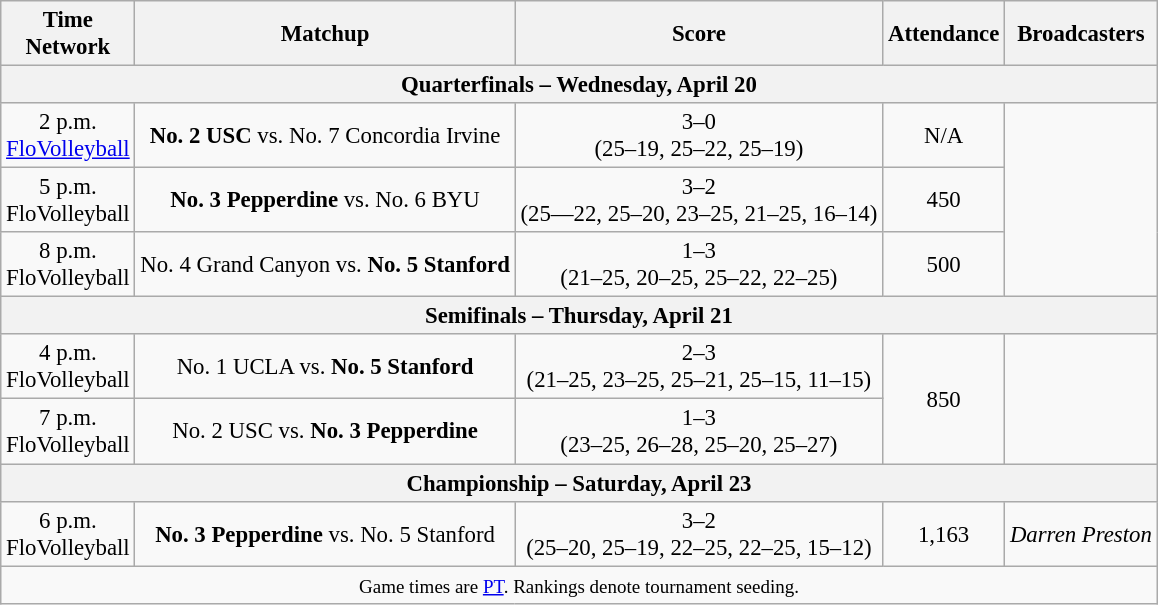<table class="wikitable" style="font-size: 95%;text-align:center">
<tr>
<th>Time<br>Network</th>
<th>Matchup</th>
<th>Score</th>
<th>Attendance</th>
<th>Broadcasters</th>
</tr>
<tr>
<th colspan=5>Quarterfinals – Wednesday, April 20</th>
</tr>
<tr>
<td>2 p.m.<br><a href='#'>FloVolleyball</a></td>
<td><strong>No. 2 USC</strong> vs. No. 7 Concordia Irvine</td>
<td>3–0<br>(25–19, 25–22, 25–19)</td>
<td>N/A</td>
<td rowspan=3></td>
</tr>
<tr>
<td>5 p.m.<br>FloVolleyball</td>
<td><strong>No. 3 Pepperdine</strong> vs. No. 6 BYU</td>
<td>3–2<br>(25—22, 25–20, 23–25, 21–25, 16–14)</td>
<td>450</td>
</tr>
<tr>
<td>8 p.m.<br>FloVolleyball</td>
<td>No. 4 Grand Canyon vs. <strong>No. 5 Stanford</strong></td>
<td>1–3<br>(21–25, 20–25, 25–22, 22–25)</td>
<td>500</td>
</tr>
<tr>
<th colspan=5>Semifinals – Thursday, April 21</th>
</tr>
<tr>
<td>4 p.m.<br>FloVolleyball</td>
<td>No. 1 UCLA vs. <strong>No. 5 Stanford</strong></td>
<td>2–3 <br>(21–25, 23–25, 25–21, 25–15, 11–15)</td>
<td rowspan=2>850</td>
<td rowspan=2></td>
</tr>
<tr>
<td>7 p.m.<br>FloVolleyball</td>
<td>No. 2 USC vs. <strong>No. 3 Pepperdine</strong></td>
<td>1–3<br> (23–25, 26–28, 25–20, 25–27)</td>
</tr>
<tr>
<th colspan=5>Championship – Saturday, April 23</th>
</tr>
<tr>
<td>6 p.m.<br>FloVolleyball</td>
<td><strong>No. 3 Pepperdine</strong> vs. No. 5 Stanford</td>
<td>3–2<br>(25–20, 25–19, 22–25, 22–25, 15–12)</td>
<td>1,163</td>
<td><em>Darren Preston</em></td>
</tr>
<tr>
<td colspan=5><small>Game times are <a href='#'>PT</a>. Rankings denote tournament seeding.</small></td>
</tr>
</table>
